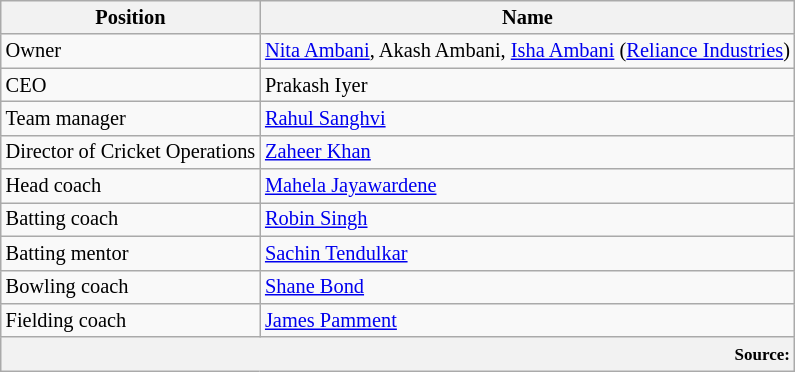<table class="wikitable"  style="font-size:85%;">
<tr>
<th>Position</th>
<th>Name</th>
</tr>
<tr>
<td>Owner</td>
<td><a href='#'>Nita Ambani</a>, Akash Ambani, <a href='#'>Isha Ambani</a> (<a href='#'>Reliance Industries</a>)</td>
</tr>
<tr>
<td>CEO</td>
<td>Prakash Iyer</td>
</tr>
<tr>
<td>Team manager</td>
<td><a href='#'>Rahul Sanghvi</a></td>
</tr>
<tr>
<td>Director of Cricket Operations</td>
<td><a href='#'>Zaheer Khan</a></td>
</tr>
<tr>
<td>Head coach</td>
<td><a href='#'>Mahela Jayawardene</a></td>
</tr>
<tr>
<td>Batting coach</td>
<td><a href='#'>Robin Singh</a></td>
</tr>
<tr>
<td>Batting mentor</td>
<td><a href='#'>Sachin Tendulkar</a></td>
</tr>
<tr>
<td>Bowling coach</td>
<td><a href='#'>Shane Bond</a></td>
</tr>
<tr>
<td>Fielding coach</td>
<td><a href='#'>James Pamment</a></td>
</tr>
<tr>
<th colspan="2" style="text-align:right;"><small>Source:</small></th>
</tr>
</table>
